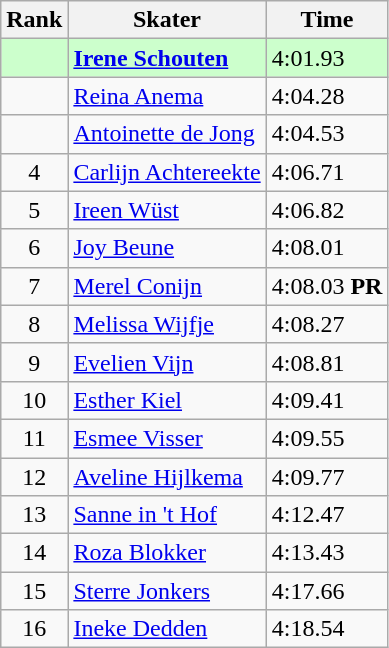<table class="wikitable">
<tr>
<th>Rank</th>
<th>Skater</th>
<th>Time</th>
</tr>
<tr bgcolor=ccffcc>
<td align="center"></td>
<td><strong><a href='#'>Irene Schouten</a></strong></td>
<td>4:01.93</td>
</tr>
<tr>
<td align="center"></td>
<td><a href='#'>Reina Anema</a></td>
<td>4:04.28</td>
</tr>
<tr>
<td align="center"></td>
<td><a href='#'>Antoinette de Jong</a></td>
<td>4:04.53</td>
</tr>
<tr>
<td align="center">4</td>
<td><a href='#'>Carlijn Achtereekte</a></td>
<td>4:06.71</td>
</tr>
<tr>
<td align="center">5</td>
<td><a href='#'>Ireen Wüst</a></td>
<td>4:06.82</td>
</tr>
<tr>
<td align="center">6</td>
<td><a href='#'>Joy Beune</a></td>
<td>4:08.01</td>
</tr>
<tr>
<td align="center">7</td>
<td><a href='#'>Merel Conijn</a></td>
<td>4:08.03 <strong>PR</strong></td>
</tr>
<tr>
<td align="center">8</td>
<td><a href='#'>Melissa Wijfje</a></td>
<td>4:08.27</td>
</tr>
<tr>
<td align="center">9</td>
<td><a href='#'>Evelien Vijn</a></td>
<td>4:08.81</td>
</tr>
<tr>
<td align="center">10</td>
<td><a href='#'>Esther Kiel</a></td>
<td>4:09.41</td>
</tr>
<tr>
<td align="center">11</td>
<td><a href='#'>Esmee Visser</a></td>
<td>4:09.55</td>
</tr>
<tr>
<td align="center">12</td>
<td><a href='#'>Aveline Hijlkema</a></td>
<td>4:09.77</td>
</tr>
<tr>
<td align="center">13</td>
<td><a href='#'>Sanne in 't Hof</a></td>
<td>4:12.47</td>
</tr>
<tr>
<td align="center">14</td>
<td><a href='#'>Roza Blokker</a></td>
<td>4:13.43</td>
</tr>
<tr>
<td align="center">15</td>
<td><a href='#'>Sterre Jonkers</a></td>
<td>4:17.66</td>
</tr>
<tr>
<td align="center">16</td>
<td><a href='#'>Ineke Dedden</a></td>
<td>4:18.54</td>
</tr>
</table>
